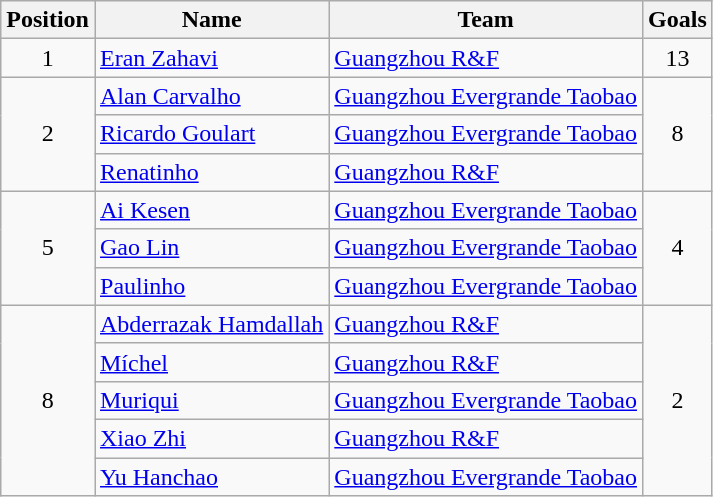<table class="wikitable">
<tr>
<th>Position</th>
<th>Name</th>
<th>Team</th>
<th>Goals</th>
</tr>
<tr>
<td style="text-align: center;">1</td>
<td> <a href='#'>Eran Zahavi</a></td>
<td><a href='#'>Guangzhou R&F</a></td>
<td style="text-align: center;">13</td>
</tr>
<tr>
<td rowspan="3" style="text-align: center;">2</td>
<td> <a href='#'>Alan Carvalho</a></td>
<td><a href='#'>Guangzhou Evergrande Taobao</a></td>
<td rowspan="3" style="text-align: center;">8</td>
</tr>
<tr>
<td> <a href='#'>Ricardo Goulart</a></td>
<td><a href='#'>Guangzhou Evergrande Taobao</a></td>
</tr>
<tr>
<td> <a href='#'>Renatinho</a></td>
<td><a href='#'>Guangzhou R&F</a></td>
</tr>
<tr>
<td rowspan="3" style="text-align: center;">5</td>
<td> <a href='#'>Ai Kesen</a></td>
<td><a href='#'>Guangzhou Evergrande Taobao</a></td>
<td rowspan="3" style="text-align: center;">4</td>
</tr>
<tr>
<td> <a href='#'>Gao Lin</a></td>
<td><a href='#'>Guangzhou Evergrande Taobao</a></td>
</tr>
<tr>
<td> <a href='#'>Paulinho</a></td>
<td><a href='#'>Guangzhou Evergrande Taobao</a></td>
</tr>
<tr>
<td rowspan="5" style="text-align: center;">8</td>
<td> <a href='#'>Abderrazak Hamdallah</a></td>
<td><a href='#'>Guangzhou R&F</a></td>
<td rowspan="5" style="text-align: center;">2</td>
</tr>
<tr>
<td> <a href='#'>Míchel</a></td>
<td><a href='#'>Guangzhou R&F</a></td>
</tr>
<tr>
<td> <a href='#'>Muriqui</a></td>
<td><a href='#'>Guangzhou Evergrande Taobao</a></td>
</tr>
<tr>
<td> <a href='#'>Xiao Zhi</a></td>
<td><a href='#'>Guangzhou R&F</a></td>
</tr>
<tr>
<td> <a href='#'>Yu Hanchao</a></td>
<td><a href='#'>Guangzhou Evergrande Taobao</a></td>
</tr>
</table>
